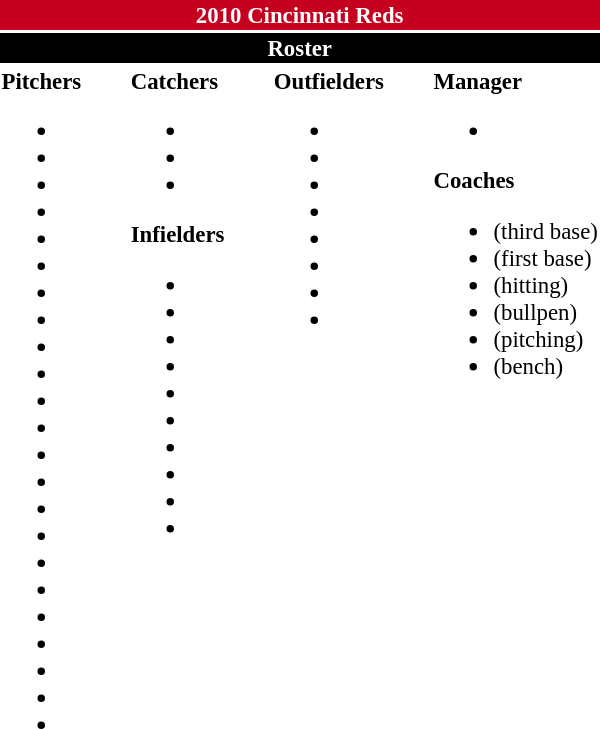<table class="toccolours" style="font-size: 95%;">
<tr>
<th colspan="10" style="background-color: #c6011f; color: #FFFFFF; text-align: center;">2010 Cincinnati Reds</th>
</tr>
<tr>
<td colspan="10" style="background-color: black; color: #FFFFFF; text-align: center;"><strong>Roster</strong></td>
</tr>
<tr>
<td valign="top"><strong>Pitchers</strong><br><ul><li></li><li></li><li></li><li></li><li></li><li></li><li></li><li></li><li></li><li></li><li></li><li></li><li></li><li></li><li></li><li></li><li></li><li></li><li></li><li></li><li></li><li></li><li></li></ul></td>
<td width="25px"></td>
<td valign="top"><strong>Catchers</strong><br><ul><li></li><li></li><li></li></ul><strong>Infielders</strong><ul><li></li><li></li><li></li><li></li><li></li><li></li><li></li><li></li><li></li><li></li></ul></td>
<td width="25px"></td>
<td valign="top"><strong>Outfielders</strong><br><ul><li></li><li></li><li></li><li></li><li></li><li></li><li></li><li></li></ul></td>
<td width="25px"></td>
<td valign="top"><strong>Manager</strong><br><ul><li></li></ul><strong>Coaches</strong><ul><li> (third base)</li><li> (first base)</li><li> (hitting)</li><li> (bullpen)</li><li> (pitching)</li><li> (bench)</li></ul></td>
</tr>
</table>
